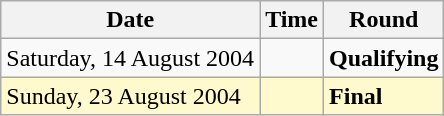<table class="wikitable">
<tr>
<th>Date</th>
<th>Time</th>
<th>Round</th>
</tr>
<tr>
<td>Saturday, 14 August 2004</td>
<td></td>
<td><strong>Qualifying</strong></td>
</tr>
<tr style=background:lemonchiffon>
<td>Sunday, 23 August 2004</td>
<td></td>
<td><strong>Final</strong></td>
</tr>
</table>
